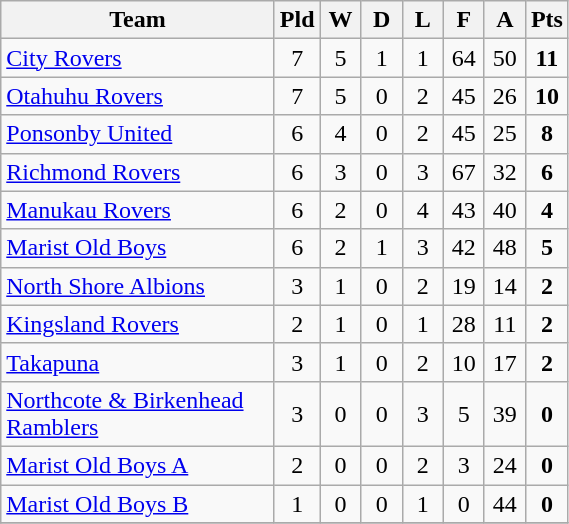<table class="wikitable" style="text-align:center;">
<tr>
<th width=175>Team</th>
<th width=20 abbr="Played">Pld</th>
<th width=20 abbr="Won">W</th>
<th width=20 abbr="Drawn">D</th>
<th width=20 abbr="Lost">L</th>
<th width=20 abbr="For">F</th>
<th width=20 abbr="Against">A</th>
<th width=20 abbr="Points">Pts</th>
</tr>
<tr>
<td style="text-align:left;"><a href='#'>City Rovers</a></td>
<td>7</td>
<td>5</td>
<td>1</td>
<td>1</td>
<td>64</td>
<td>50</td>
<td><strong>11</strong></td>
</tr>
<tr>
<td style="text-align:left;"><a href='#'>Otahuhu Rovers</a></td>
<td>7</td>
<td>5</td>
<td>0</td>
<td>2</td>
<td>45</td>
<td>26</td>
<td><strong>10</strong></td>
</tr>
<tr>
<td style="text-align:left;"><a href='#'>Ponsonby United</a></td>
<td>6</td>
<td>4</td>
<td>0</td>
<td>2</td>
<td>45</td>
<td>25</td>
<td><strong>8</strong></td>
</tr>
<tr>
<td style="text-align:left;"><a href='#'>Richmond Rovers</a></td>
<td>6</td>
<td>3</td>
<td>0</td>
<td>3</td>
<td>67</td>
<td>32</td>
<td><strong>6</strong></td>
</tr>
<tr>
<td style="text-align:left;"><a href='#'>Manukau Rovers</a></td>
<td>6</td>
<td>2</td>
<td>0</td>
<td>4</td>
<td>43</td>
<td>40</td>
<td><strong>4</strong></td>
</tr>
<tr>
<td style="text-align:left;"><a href='#'>Marist Old Boys</a></td>
<td>6</td>
<td>2</td>
<td>1</td>
<td>3</td>
<td>42</td>
<td>48</td>
<td><strong>5</strong></td>
</tr>
<tr>
<td style="text-align:left;"><a href='#'>North Shore Albions</a></td>
<td>3</td>
<td>1</td>
<td>0</td>
<td>2</td>
<td>19</td>
<td>14</td>
<td><strong>2</strong></td>
</tr>
<tr>
<td style="text-align:left;"><a href='#'>Kingsland Rovers</a></td>
<td>2</td>
<td>1</td>
<td>0</td>
<td>1</td>
<td>28</td>
<td>11</td>
<td><strong>2</strong></td>
</tr>
<tr>
<td style="text-align:left;"><a href='#'>Takapuna</a></td>
<td>3</td>
<td>1</td>
<td>0</td>
<td>2</td>
<td>10</td>
<td>17</td>
<td><strong>2</strong></td>
</tr>
<tr>
<td style="text-align:left;"><a href='#'>Northcote & Birkenhead Ramblers</a></td>
<td>3</td>
<td>0</td>
<td>0</td>
<td>3</td>
<td>5</td>
<td>39</td>
<td><strong>0</strong></td>
</tr>
<tr>
<td style="text-align:left;"><a href='#'>Marist Old Boys A</a></td>
<td>2</td>
<td>0</td>
<td>0</td>
<td>2</td>
<td>3</td>
<td>24</td>
<td><strong>0</strong></td>
</tr>
<tr>
<td style="text-align:left;"><a href='#'>Marist Old Boys B</a></td>
<td>1</td>
<td>0</td>
<td>0</td>
<td>1</td>
<td>0</td>
<td>44</td>
<td><strong>0</strong></td>
</tr>
<tr>
</tr>
</table>
